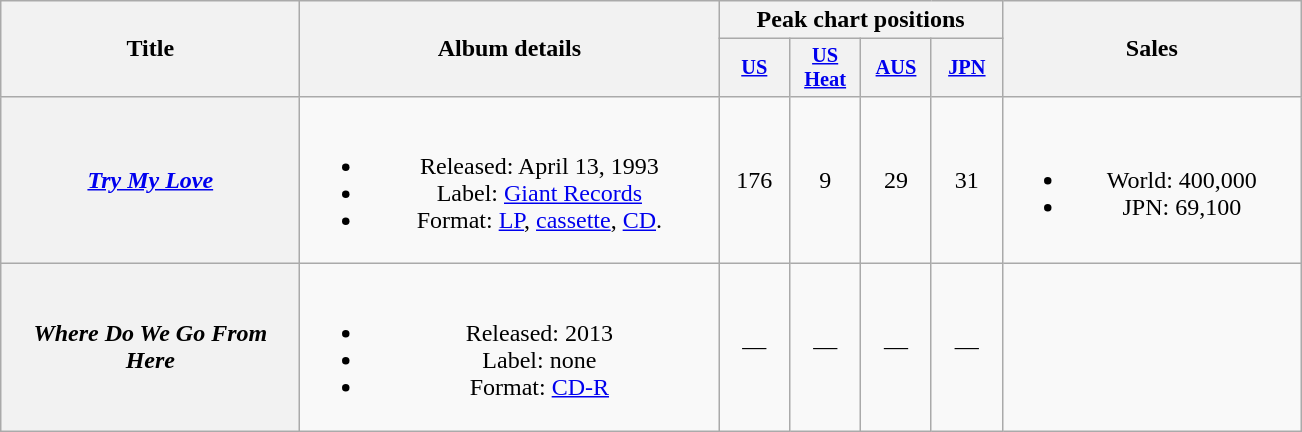<table class="wikitable plainrowheaders" style="text-align:center;">
<tr>
<th scope="col" rowspan="2" style="width:12em;">Title</th>
<th scope="col" rowspan="2" style="width:17em;">Album details</th>
<th scope="col" colspan="4">Peak chart positions</th>
<th scope="col" rowspan="2" style="width:12em;">Sales</th>
</tr>
<tr>
<th style="width:3em;font-size:85%"><a href='#'>US</a><br></th>
<th style="width:3em;font-size:85%"><a href='#'>US<br> Heat</a><br></th>
<th style="width:3em;font-size:85%"><a href='#'>AUS</a><br></th>
<th style="width:3em;font-size:85%"><a href='#'>JPN</a><br></th>
</tr>
<tr>
<th scope="row"><em><a href='#'>Try My Love</a></em></th>
<td><br><ul><li>Released: April 13, 1993</li><li>Label: <a href='#'>Giant Records</a></li><li>Format: <a href='#'>LP</a>, <a href='#'>cassette</a>, <a href='#'>CD</a>.</li></ul></td>
<td>176</td>
<td>9</td>
<td>29</td>
<td>31</td>
<td><br><ul><li>World: 400,000</li><li>JPN: 69,100</li></ul></td>
</tr>
<tr>
<th scope="row"><em>Where Do We Go From Here</em></th>
<td><br><ul><li>Released: 2013</li><li>Label: none</li><li>Format: <a href='#'>CD-R</a></li></ul></td>
<td>—</td>
<td>—</td>
<td>—</td>
<td>—</td>
<td></td>
</tr>
</table>
